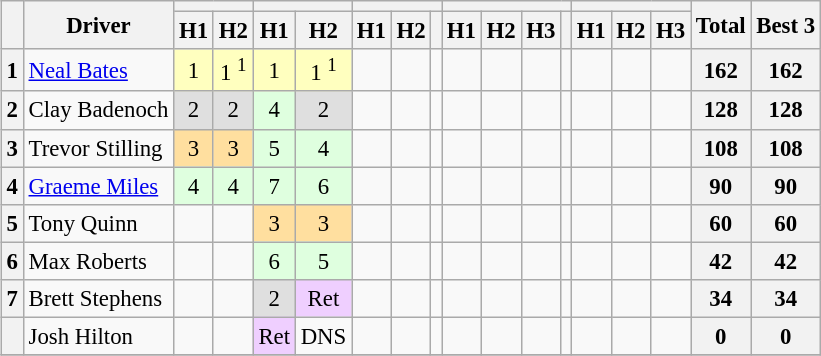<table>
<tr>
<td valign="top"><br><table class="wikitable" style="font-size: 95%; text-align: center;">
<tr>
<th rowspan=2></th>
<th rowspan=2>Driver</th>
<th colspan=2></th>
<th colspan=2></th>
<th colspan=3></th>
<th colspan=4></th>
<th colspan=3></th>
<th rowspan=2>Total</th>
<th rowspan=2>Best 3</th>
</tr>
<tr>
<th>H1</th>
<th>H2</th>
<th>H1</th>
<th>H2</th>
<th>H1</th>
<th>H2</th>
<th></th>
<th>H1</th>
<th>H2</th>
<th>H3</th>
<th></th>
<th>H1</th>
<th>H2</th>
<th>H3</th>
</tr>
<tr>
<th>1</th>
<td align=left> <a href='#'>Neal Bates</a></td>
<td style="background:#ffffbf;">1</td>
<td style="background:#ffffbf;">1 <sup>1</sup></td>
<td style="background:#ffffbf;">1</td>
<td style="background:#ffffbf;">1 <sup>1</sup></td>
<td style="background:;"></td>
<td style="background:;"></td>
<td style="background:;"></td>
<td style="background:;"></td>
<td style="background:;"></td>
<td style="background:;"></td>
<td style="background:;"></td>
<td style="background:;"></td>
<td style="background:;"></td>
<td style="background:;"></td>
<th>162</th>
<th>162</th>
</tr>
<tr>
<th>2</th>
<td align=left> Clay Badenoch</td>
<td style="background:#dfdfdf;">2</td>
<td style="background:#dfdfdf;">2</td>
<td style="background:#dfffdf;">4</td>
<td style="background:#dfdfdf;">2</td>
<td style="background:;"></td>
<td style="background:;"></td>
<td style="background:;"></td>
<td style="background:;"></td>
<td style="background:;"></td>
<td style="background:;"></td>
<td style="background:;"></td>
<td style="background:;"></td>
<td style="background:;"></td>
<td style="background:;"></td>
<th>128</th>
<th>128</th>
</tr>
<tr>
<th>3</th>
<td align=left> Trevor Stilling</td>
<td style="background:#ffdf9f;">3</td>
<td style="background:#ffdf9f;">3</td>
<td style="background:#dfffdf;">5</td>
<td style="background:#dfffdf;">4</td>
<td style="background:;"></td>
<td style="background:;"></td>
<td style="background:;"></td>
<td style="background:;"></td>
<td style="background:;"></td>
<td style="background:;"></td>
<td style="background:;"></td>
<td style="background:;"></td>
<td style="background:;"></td>
<td style="background:;"></td>
<th>108</th>
<th>108</th>
</tr>
<tr>
<th>4</th>
<td align=left> <a href='#'>Graeme Miles</a></td>
<td style="background:#dfffdf;">4</td>
<td style="background:#dfffdf;">4</td>
<td style="background:#dfffdf;">7</td>
<td style="background:#dfffdf;">6</td>
<td style="background:;"></td>
<td style="background:;"></td>
<td style="background:;"></td>
<td style="background:;"></td>
<td style="background:;"></td>
<td style="background:;"></td>
<td style="background:;"></td>
<td style="background:;"></td>
<td style="background:;"></td>
<td style="background:;"></td>
<th>90</th>
<th>90</th>
</tr>
<tr>
<th>5</th>
<td align=left> Tony Quinn</td>
<td style="background:;"></td>
<td style="background:;"></td>
<td style="background:#ffdf9f;">3</td>
<td style="background:#ffdf9f;">3</td>
<td style="background:;"></td>
<td style="background:;"></td>
<td style="background:;"></td>
<td style="background:;"></td>
<td style="background:;"></td>
<td style="background:;"></td>
<td style="background:;"></td>
<td style="background:;"></td>
<td style="background:;"></td>
<td style="background:;"></td>
<th>60</th>
<th>60</th>
</tr>
<tr>
<th>6</th>
<td align=left> Max Roberts</td>
<td style="background:;"></td>
<td style="background:;"></td>
<td style="background:#dfffdf;">6</td>
<td style="background:#dfffdf;">5</td>
<td style="background:;"></td>
<td style="background:;"></td>
<td style="background:;"></td>
<td style="background:;"></td>
<td style="background:;"></td>
<td style="background:;"></td>
<td style="background:;"></td>
<td style="background:;"></td>
<td style="background:;"></td>
<td style="background:;"></td>
<th>42</th>
<th>42</th>
</tr>
<tr>
<th>7</th>
<td align=left> Brett Stephens</td>
<td style="background:;"></td>
<td style="background:;"></td>
<td style="background:#dfdfdf;">2</td>
<td style="background:#efcfff;">Ret</td>
<td style="background:;"></td>
<td style="background:;"></td>
<td style="background:;"></td>
<td style="background:;"></td>
<td style="background:;"></td>
<td style="background:;"></td>
<td style="background:;"></td>
<td style="background:;"></td>
<td style="background:;"></td>
<td style="background:;"></td>
<th>34</th>
<th>34</th>
</tr>
<tr>
<th></th>
<td align=left> Josh Hilton</td>
<td style="background:;"></td>
<td style="background:;"></td>
<td style="background:#efcfff;">Ret</td>
<td style="background:;">DNS</td>
<td style="background:;"></td>
<td style="background:;"></td>
<td style="background:;"></td>
<td style="background:;"></td>
<td style="background:;"></td>
<td style="background:;"></td>
<td style="background:;"></td>
<td style="background:;"></td>
<td style="background:;"></td>
<td style="background:;"></td>
<th>0</th>
<th>0</th>
</tr>
<tr>
</tr>
</table>
</td>
<td><br></td>
</tr>
</table>
